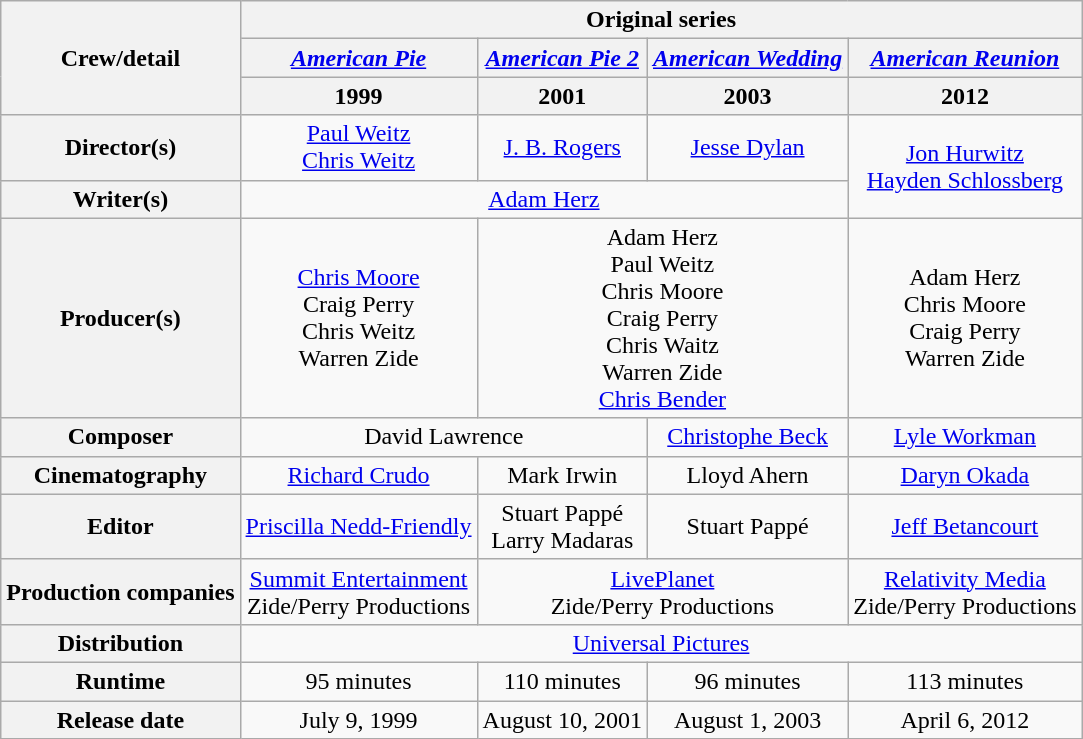<table class="wikitable" style="text-align:center;">
<tr>
<th rowspan="3">Crew/detail</th>
<th colspan="4">Original series</th>
</tr>
<tr>
<th><em><a href='#'>American Pie</a></em></th>
<th><em><a href='#'>American Pie 2</a></em></th>
<th><em><a href='#'>American Wedding</a></em></th>
<th><em><a href='#'>American Reunion</a></em></th>
</tr>
<tr>
<th>1999</th>
<th>2001</th>
<th>2003</th>
<th>2012</th>
</tr>
<tr>
<th>Director(s)</th>
<td><a href='#'>Paul Weitz</a> <br><a href='#'>Chris Weitz</a></td>
<td><a href='#'>J. B. Rogers</a></td>
<td><a href='#'>Jesse Dylan</a></td>
<td rowspan="2"><a href='#'>Jon Hurwitz</a> <br><a href='#'>Hayden Schlossberg</a></td>
</tr>
<tr>
<th>Writer(s)</th>
<td colspan="3"><a href='#'>Adam Herz</a></td>
</tr>
<tr>
<th>Producer(s)</th>
<td><a href='#'>Chris Moore</a> <br>Craig Perry <br>Chris Weitz <br>Warren Zide</td>
<td colspan="2">Adam Herz <br>Paul Weitz <br>Chris Moore <br>Craig Perry <br>Chris Waitz <br>Warren Zide <br><a href='#'>Chris Bender</a></td>
<td>Adam Herz <br>Chris Moore <br>Craig Perry <br>Warren Zide</td>
</tr>
<tr>
<th>Composer</th>
<td colspan="2">David Lawrence</td>
<td><a href='#'>Christophe Beck</a></td>
<td><a href='#'>Lyle Workman</a></td>
</tr>
<tr>
<th>Cinematography</th>
<td><a href='#'>Richard Crudo</a></td>
<td>Mark Irwin</td>
<td>Lloyd Ahern</td>
<td><a href='#'>Daryn Okada</a></td>
</tr>
<tr>
<th>Editor</th>
<td><a href='#'>Priscilla Nedd-Friendly</a></td>
<td>Stuart Pappé <br>Larry Madaras</td>
<td>Stuart Pappé</td>
<td><a href='#'>Jeff Betancourt</a></td>
</tr>
<tr>
<th>Production companies</th>
<td><a href='#'>Summit Entertainment</a> <br>Zide/Perry Productions</td>
<td colspan="2"><a href='#'>LivePlanet</a> <br>Zide/Perry Productions</td>
<td><a href='#'>Relativity Media</a> <br>Zide/Perry Productions</td>
</tr>
<tr>
<th>Distribution</th>
<td colspan="4"><a href='#'>Universal Pictures</a></td>
</tr>
<tr>
<th>Runtime</th>
<td>95 minutes</td>
<td>110 minutes</td>
<td>96 minutes</td>
<td>113 minutes</td>
</tr>
<tr>
<th>Release date</th>
<td>July 9, 1999</td>
<td>August 10, 2001</td>
<td>August 1, 2003</td>
<td>April 6, 2012</td>
</tr>
</table>
